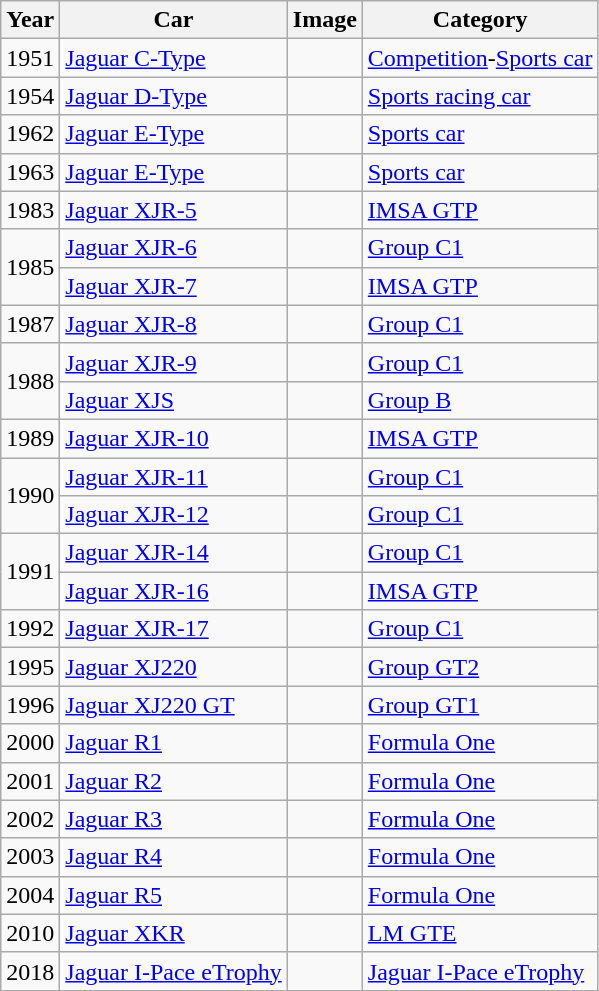<table class="wikitable">
<tr>
<th>Year</th>
<th>Car</th>
<th>Image</th>
<th>Category</th>
</tr>
<tr>
<td>1951</td>
<td><a href='#'>Jaguar C-Type</a></td>
<td></td>
<td><a href='#'>Competition</a>-<a href='#'>Sports car</a></td>
</tr>
<tr>
<td>1954</td>
<td><a href='#'>Jaguar D-Type</a></td>
<td></td>
<td><a href='#'>Sports racing car</a></td>
</tr>
<tr>
<td>1962</td>
<td><a href='#'>Jaguar E-Type</a></td>
<td></td>
<td><a href='#'>Sports car</a></td>
</tr>
<tr>
<td>1963</td>
<td><a href='#'>Jaguar E-Type</a></td>
<td></td>
<td><a href='#'>Sports car</a></td>
</tr>
<tr>
<td>1983</td>
<td><a href='#'>Jaguar XJR-5</a></td>
<td></td>
<td><a href='#'>IMSA GTP</a></td>
</tr>
<tr>
<td rowspan=2>1985</td>
<td><a href='#'>Jaguar XJR-6</a></td>
<td></td>
<td><a href='#'>Group C1</a></td>
</tr>
<tr>
<td><a href='#'>Jaguar XJR-7</a></td>
<td></td>
<td><a href='#'>IMSA GTP</a></td>
</tr>
<tr>
<td>1987</td>
<td><a href='#'>Jaguar XJR-8</a></td>
<td></td>
<td><a href='#'>Group C1</a></td>
</tr>
<tr>
<td rowspan="2">1988</td>
<td><a href='#'>Jaguar XJR-9</a></td>
<td></td>
<td><a href='#'>Group C1</a></td>
</tr>
<tr>
<td><a href='#'>Jaguar XJS</a></td>
<td></td>
<td><a href='#'>Group B</a></td>
</tr>
<tr>
<td>1989</td>
<td><a href='#'>Jaguar XJR-10</a></td>
<td></td>
<td><a href='#'>IMSA GTP</a></td>
</tr>
<tr>
<td rowspan="2">1990</td>
<td><a href='#'>Jaguar XJR-11</a></td>
<td></td>
<td><a href='#'>Group C1</a></td>
</tr>
<tr>
<td><a href='#'>Jaguar XJR-12</a></td>
<td></td>
<td><a href='#'>Group C1</a></td>
</tr>
<tr>
<td rowspan="2">1991</td>
<td><a href='#'>Jaguar XJR-14</a></td>
<td></td>
<td><a href='#'>Group C1</a></td>
</tr>
<tr>
<td><a href='#'>Jaguar XJR-16</a></td>
<td></td>
<td><a href='#'>IMSA GTP</a></td>
</tr>
<tr>
<td>1992</td>
<td><a href='#'>Jaguar XJR-17</a></td>
<td></td>
<td><a href='#'>Group C1</a></td>
</tr>
<tr>
<td>1995</td>
<td><a href='#'>Jaguar XJ220</a></td>
<td></td>
<td><a href='#'>Group GT2</a></td>
</tr>
<tr>
<td>1996</td>
<td><a href='#'>Jaguar XJ220 GT</a></td>
<td></td>
<td><a href='#'>Group GT1</a></td>
</tr>
<tr>
<td>2000</td>
<td><a href='#'>Jaguar R1</a></td>
<td></td>
<td><a href='#'>Formula One</a></td>
</tr>
<tr>
<td>2001</td>
<td><a href='#'>Jaguar R2</a></td>
<td></td>
<td><a href='#'>Formula One</a></td>
</tr>
<tr>
<td>2002</td>
<td><a href='#'>Jaguar R3</a></td>
<td></td>
<td><a href='#'>Formula One</a></td>
</tr>
<tr>
<td>2003</td>
<td><a href='#'>Jaguar R4</a></td>
<td></td>
<td><a href='#'>Formula One</a></td>
</tr>
<tr>
<td>2004</td>
<td><a href='#'>Jaguar R5</a></td>
<td></td>
<td><a href='#'>Formula One</a></td>
</tr>
<tr>
<td>2010</td>
<td><a href='#'>Jaguar XKR</a></td>
<td></td>
<td><a href='#'>LM GTE</a></td>
</tr>
<tr>
<td>2018</td>
<td><a href='#'>Jaguar I-Pace eTrophy</a></td>
<td></td>
<td><a href='#'>Jaguar I-Pace eTrophy</a></td>
</tr>
</table>
